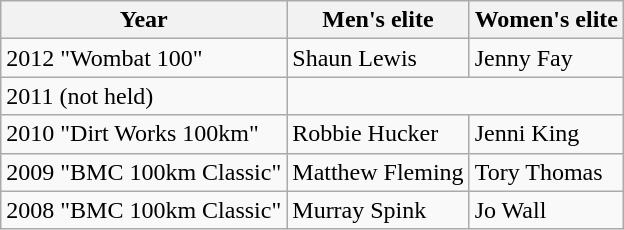<table class="wikitable">
<tr>
<th>Year</th>
<th>Men's elite</th>
<th>Women's elite</th>
</tr>
<tr>
<td>2012 "Wombat 100"</td>
<td>Shaun Lewis</td>
<td>Jenny Fay</td>
</tr>
<tr>
<td>2011 (not held)</td>
</tr>
<tr>
<td>2010 "Dirt Works 100km" </td>
<td>Robbie Hucker</td>
<td>Jenni King</td>
</tr>
<tr>
<td>2009 "BMC 100km Classic"</td>
<td>Matthew Fleming</td>
<td>Tory Thomas</td>
</tr>
<tr>
<td>2008 "BMC 100km Classic"</td>
<td>Murray Spink</td>
<td>Jo Wall</td>
</tr>
</table>
